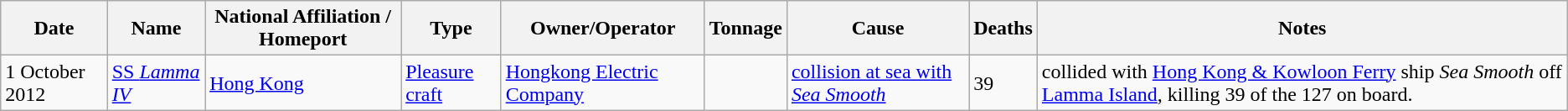<table class="wikitable sortable" align="center">
<tr>
<th data-sort-type=date>Date<br></th>
<th>Name</th>
<th>National Affiliation / Homeport</th>
<th>Type</th>
<th>Owner/Operator</th>
<th data-sort-type="number">Tonnage</th>
<th>Cause</th>
<th data-sort-type="number">Deaths</th>
<th>Notes</th>
</tr>
<tr>
<td>1 October 2012</td>
<td><a href='#'>SS <em>Lamma IV</em></a></td>
<td> <a href='#'>Hong Kong</a></td>
<td><a href='#'>Pleasure craft</a></td>
<td><a href='#'>Hongkong Electric Company</a></td>
<td></td>
<td><a href='#'>collision at sea with <em>Sea Smooth</em></a></td>
<td>39</td>
<td>collided with <a href='#'>Hong Kong & Kowloon Ferry</a> ship <em>Sea Smooth</em> off <a href='#'>Lamma Island</a>, killing 39 of the 127 on board.</td>
</tr>
</table>
